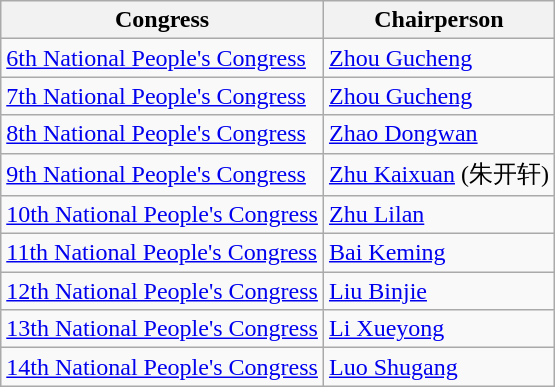<table class="wikitable">
<tr>
<th>Congress</th>
<th>Chairperson</th>
</tr>
<tr>
<td><a href='#'>6th National People's Congress</a></td>
<td><a href='#'>Zhou Gucheng</a></td>
</tr>
<tr>
<td><a href='#'>7th National People's Congress</a></td>
<td><a href='#'>Zhou Gucheng</a></td>
</tr>
<tr>
<td><a href='#'>8th National People's Congress</a></td>
<td><a href='#'>Zhao Dongwan</a></td>
</tr>
<tr>
<td><a href='#'>9th National People's Congress</a></td>
<td><a href='#'>Zhu Kaixuan</a> (朱开轩)</td>
</tr>
<tr>
<td><a href='#'>10th National People's Congress</a></td>
<td><a href='#'>Zhu Lilan</a></td>
</tr>
<tr>
<td><a href='#'>11th National People's Congress</a></td>
<td><a href='#'>Bai Keming</a></td>
</tr>
<tr>
<td><a href='#'>12th National People's Congress</a></td>
<td><a href='#'>Liu Binjie</a></td>
</tr>
<tr>
<td><a href='#'>13th National People's Congress</a></td>
<td><a href='#'>Li Xueyong</a></td>
</tr>
<tr>
<td><a href='#'>14th National People's Congress</a></td>
<td><a href='#'>Luo Shugang</a></td>
</tr>
</table>
